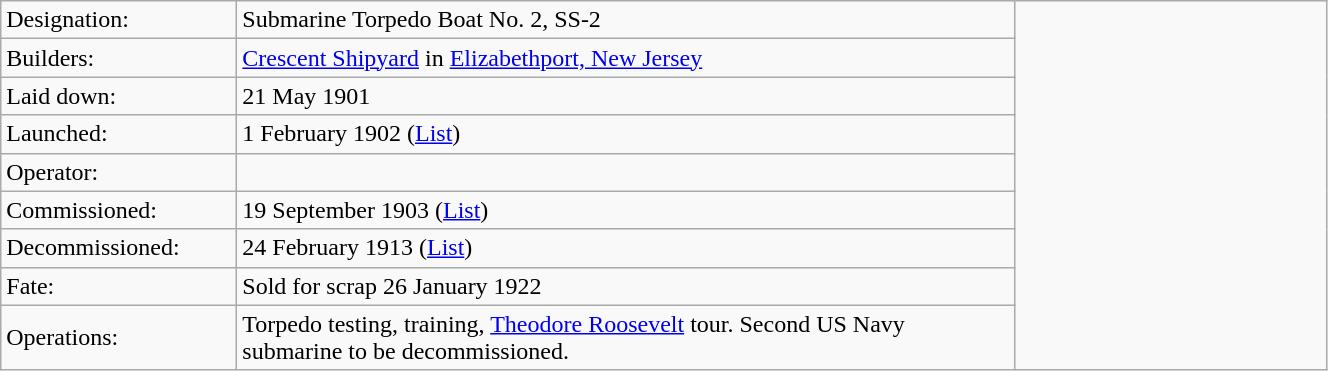<table class="wikitable" width="70%">
<tr>
<td width="150">Designation:</td>
<td>Submarine Torpedo Boat No. 2, SS-2</td>
<td rowspan="9" width="200px"></td>
</tr>
<tr>
<td>Builders:</td>
<td><a href='#'>Crescent Shipyard</a> in <a href='#'>Elizabethport, New Jersey</a></td>
</tr>
<tr>
<td>Laid down:</td>
<td>21 May 1901</td>
</tr>
<tr>
<td>Launched:</td>
<td>1 February 1902 (<a href='#'>List</a>)</td>
</tr>
<tr>
<td>Operator:</td>
<td></td>
</tr>
<tr>
<td>Commissioned:</td>
<td>19 September 1903 (<a href='#'>List</a>)</td>
</tr>
<tr>
<td>Decommissioned:</td>
<td>24 February 1913 (<a href='#'>List</a>)</td>
</tr>
<tr>
<td>Fate:</td>
<td>Sold for scrap 26 January 1922</td>
</tr>
<tr>
<td>Operations:</td>
<td>Torpedo testing, training, <a href='#'>Theodore Roosevelt</a> tour.  Second US Navy submarine to be decommissioned.</td>
</tr>
</table>
